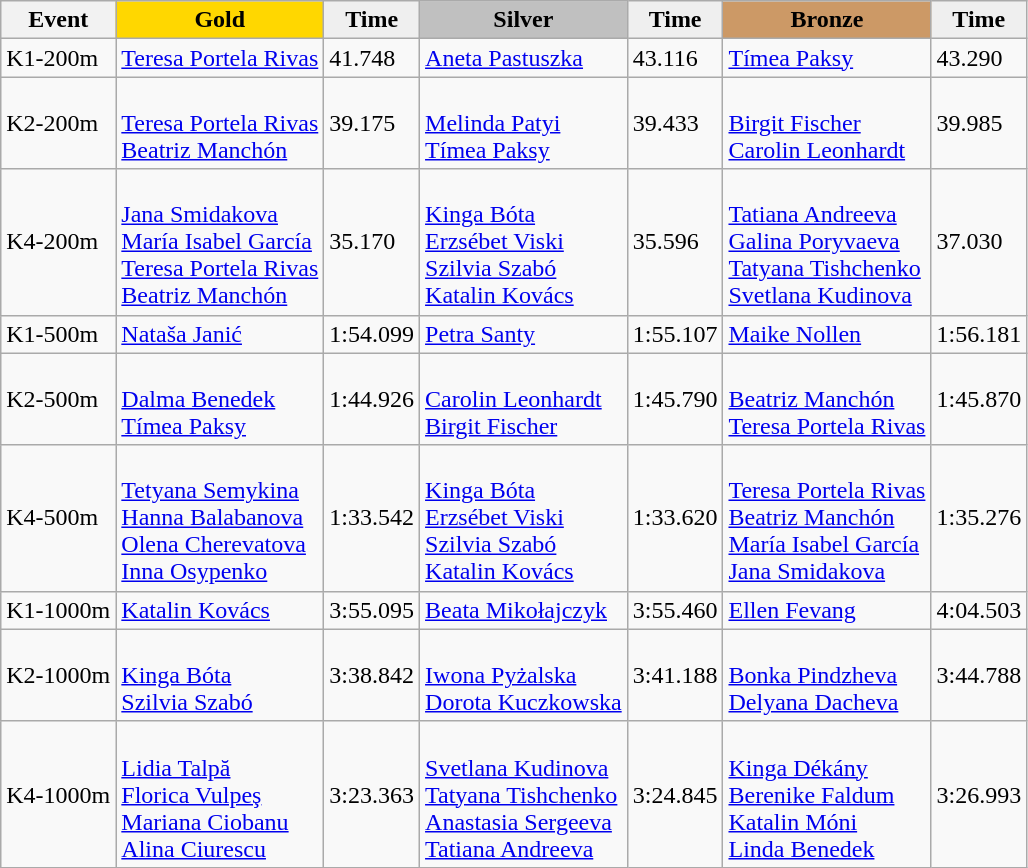<table class="wikitable">
<tr>
<th>Event</th>
<td align=center bgcolor="gold"><strong>Gold</strong></td>
<td align=center bgcolor="EFEFEF"><strong>Time</strong></td>
<td align=center bgcolor="silver"><strong>Silver</strong></td>
<td align=center bgcolor="EFEFEF"><strong>Time</strong></td>
<td align=center bgcolor="CC9966"><strong>Bronze</strong></td>
<td align=center bgcolor="EFEFEF"><strong>Time</strong></td>
</tr>
<tr>
<td>K1-200m</td>
<td> <a href='#'>Teresa Portela Rivas</a></td>
<td>41.748</td>
<td> <a href='#'>Aneta Pastuszka</a></td>
<td>43.116</td>
<td> <a href='#'>Tímea Paksy</a></td>
<td>43.290</td>
</tr>
<tr>
<td>K2-200m</td>
<td><br><a href='#'>Teresa Portela Rivas</a><br><a href='#'>Beatriz Manchón</a></td>
<td>39.175</td>
<td><br><a href='#'>Melinda Patyi</a><br><a href='#'>Tímea Paksy</a></td>
<td>39.433</td>
<td><br><a href='#'>Birgit Fischer</a><br><a href='#'>Carolin Leonhardt</a></td>
<td>39.985</td>
</tr>
<tr>
<td>K4-200m</td>
<td><br><a href='#'>Jana Smidakova</a><br><a href='#'>María Isabel García</a><br><a href='#'>Teresa Portela Rivas</a><br><a href='#'>Beatriz Manchón</a></td>
<td>35.170</td>
<td><br><a href='#'>Kinga Bóta</a><br><a href='#'>Erzsébet Viski</a><br><a href='#'>Szilvia Szabó</a><br><a href='#'>Katalin Kovács</a></td>
<td>35.596</td>
<td><br><a href='#'>Tatiana Andreeva</a><br><a href='#'>Galina Poryvaeva</a><br><a href='#'>Tatyana Tishchenko</a><br><a href='#'>Svetlana Kudinova</a></td>
<td>37.030</td>
</tr>
<tr>
<td>K1-500m</td>
<td> <a href='#'>Nataša Janić</a></td>
<td>1:54.099</td>
<td> <a href='#'>Petra Santy</a></td>
<td>1:55.107</td>
<td> <a href='#'>Maike Nollen</a></td>
<td>1:56.181</td>
</tr>
<tr>
<td>K2-500m</td>
<td><br><a href='#'>Dalma Benedek</a><br><a href='#'>Tímea Paksy</a></td>
<td>1:44.926</td>
<td><br><a href='#'>Carolin Leonhardt</a><br><a href='#'>Birgit Fischer</a></td>
<td>1:45.790</td>
<td><br><a href='#'>Beatriz Manchón</a><br><a href='#'>Teresa Portela Rivas</a></td>
<td>1:45.870</td>
</tr>
<tr>
<td>K4-500m</td>
<td><br><a href='#'>Tetyana Semykina</a><br><a href='#'>Hanna Balabanova</a><br><a href='#'>Olena Cherevatova</a><br><a href='#'>Inna Osypenko</a></td>
<td>1:33.542</td>
<td><br><a href='#'>Kinga Bóta</a><br><a href='#'>Erzsébet Viski</a><br><a href='#'>Szilvia Szabó</a><br><a href='#'>Katalin Kovács</a></td>
<td>1:33.620</td>
<td><br><a href='#'>Teresa Portela Rivas</a><br><a href='#'>Beatriz Manchón</a><br><a href='#'>María Isabel García</a><br><a href='#'>Jana Smidakova</a></td>
<td>1:35.276</td>
</tr>
<tr>
<td>K1-1000m</td>
<td> <a href='#'>Katalin Kovács</a></td>
<td>3:55.095</td>
<td> <a href='#'>Beata Mikołajczyk</a></td>
<td>3:55.460</td>
<td> <a href='#'>Ellen Fevang</a></td>
<td>4:04.503</td>
</tr>
<tr>
<td>K2-1000m</td>
<td><br><a href='#'>Kinga Bóta</a><br><a href='#'>Szilvia Szabó</a></td>
<td>3:38.842</td>
<td><br><a href='#'>Iwona Pyżalska</a><br><a href='#'>Dorota Kuczkowska</a></td>
<td>3:41.188</td>
<td><br><a href='#'>Bonka Pindzheva</a><br><a href='#'>Delyana Dacheva</a></td>
<td>3:44.788</td>
</tr>
<tr>
<td>K4-1000m</td>
<td><br><a href='#'>Lidia Talpă</a><br><a href='#'>Florica Vulpeş</a><br><a href='#'>Mariana Ciobanu</a><br><a href='#'>Alina Ciurescu</a></td>
<td>3:23.363</td>
<td><br><a href='#'>Svetlana Kudinova</a><br><a href='#'>Tatyana Tishchenko</a><br><a href='#'>Anastasia Sergeeva</a><br><a href='#'>Tatiana Andreeva</a></td>
<td>3:24.845</td>
<td><br><a href='#'>Kinga Dékány</a><br><a href='#'>Berenike Faldum</a><br><a href='#'>Katalin Móni</a><br><a href='#'>Linda Benedek</a></td>
<td>3:26.993</td>
</tr>
</table>
